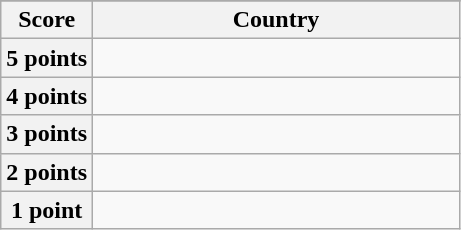<table class="wikitable">
<tr>
</tr>
<tr>
<th scope="col" width=20%>Score</th>
<th scope="col">Country</th>
</tr>
<tr>
<th scope="row">5 points</th>
<td></td>
</tr>
<tr>
<th scope="row">4 points</th>
<td></td>
</tr>
<tr>
<th scope="row">3 points</th>
<td></td>
</tr>
<tr>
<th scope="row">2 points</th>
<td></td>
</tr>
<tr>
<th scope="row">1 point</th>
<td></td>
</tr>
</table>
